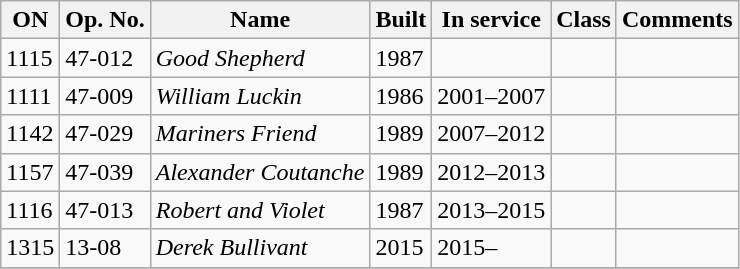<table class="wikitable">
<tr>
<th>ON</th>
<th>Op. No.</th>
<th>Name</th>
<th>Built</th>
<th>In service</th>
<th>Class</th>
<th>Comments</th>
</tr>
<tr>
<td>1115</td>
<td>47-012</td>
<td><em>Good Shepherd</em></td>
<td>1987</td>
<td></td>
<td></td>
<td></td>
</tr>
<tr>
<td>1111</td>
<td>47-009</td>
<td><em>William Luckin</em></td>
<td>1986</td>
<td>2001–2007</td>
<td></td>
<td></td>
</tr>
<tr>
<td>1142</td>
<td>47-029</td>
<td><em>Mariners Friend</em></td>
<td>1989</td>
<td>2007–2012</td>
<td></td>
<td></td>
</tr>
<tr>
<td>1157</td>
<td>47-039</td>
<td><em>Alexander Coutanche</em></td>
<td>1989</td>
<td>2012–2013</td>
<td></td>
<td></td>
</tr>
<tr>
<td>1116</td>
<td>47-013</td>
<td><em>Robert and Violet</em></td>
<td>1987</td>
<td>2013–2015</td>
<td></td>
<td></td>
</tr>
<tr>
<td>1315</td>
<td>13-08</td>
<td><em>Derek Bullivant</em></td>
<td>2015</td>
<td>2015–</td>
<td></td>
<td></td>
</tr>
<tr>
</tr>
</table>
